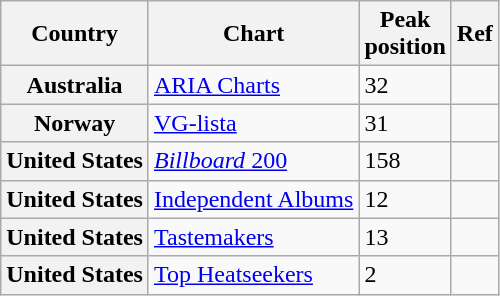<table class="wikitable plainrowheaders">
<tr>
<th scope="col">Country</th>
<th scope="col">Chart</th>
<th scope="col">Peak<br>position</th>
<th scope="col">Ref</th>
</tr>
<tr>
<th scope="row">Australia</th>
<td><a href='#'>ARIA Charts</a></td>
<td>32</td>
<td></td>
</tr>
<tr>
<th scope="row">Norway</th>
<td><a href='#'>VG-lista</a></td>
<td>31</td>
<td></td>
</tr>
<tr>
<th scope="row">United States</th>
<td><a href='#'><em>Billboard</em> 200</a></td>
<td>158</td>
<td></td>
</tr>
<tr>
<th scope="row">United States</th>
<td><a href='#'>Independent Albums</a></td>
<td>12</td>
<td></td>
</tr>
<tr>
<th scope="row">United States</th>
<td><a href='#'>Tastemakers</a></td>
<td>13</td>
<td></td>
</tr>
<tr>
<th scope="row">United States</th>
<td><a href='#'>Top Heatseekers</a></td>
<td>2</td>
<td></td>
</tr>
</table>
